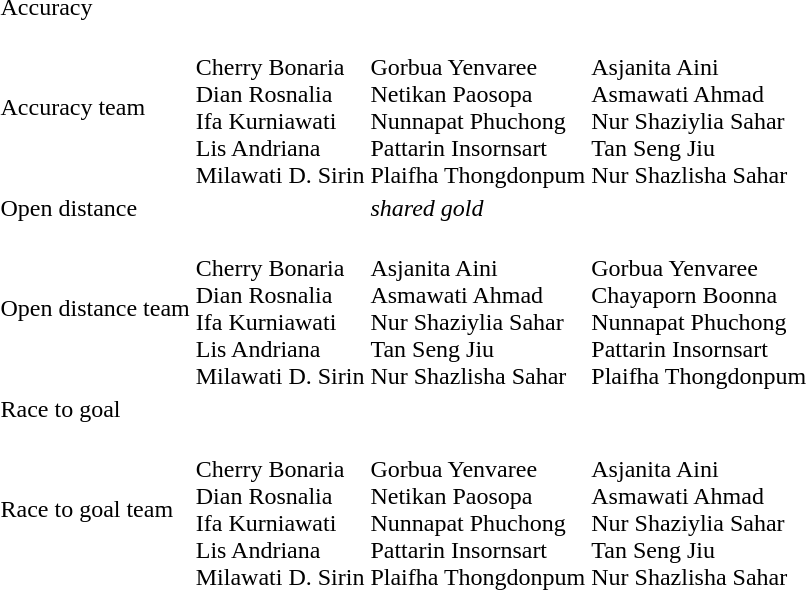<table>
<tr>
<td>Accuracy</td>
<td></td>
<td></td>
<td></td>
</tr>
<tr>
<td>Accuracy team</td>
<td><br>Cherry Bonaria<br>Dian Rosnalia<br>Ifa Kurniawati<br>Lis Andriana<br>Milawati D. Sirin</td>
<td><br>Gorbua Yenvaree<br>Netikan Paosopa<br>Nunnapat Phuchong<br>Pattarin Insornsart<br>Plaifha Thongdonpum</td>
<td><br>Asjanita Aini<br>Asmawati Ahmad<br>Nur Shaziylia Sahar<br>Tan Seng Jiu<br>Nur Shazlisha Sahar</td>
</tr>
<tr>
<td rowspan=2>Open distance</td>
<td></td>
<td rowspan=2><em>shared gold</em></td>
<td rowspan=2></td>
</tr>
<tr>
<td></td>
</tr>
<tr>
<td>Open distance team</td>
<td nowrap><br>Cherry Bonaria<br>Dian Rosnalia<br>Ifa Kurniawati<br>Lis Andriana<br>Milawati D. Sirin</td>
<td nowrap><br>Asjanita Aini<br>Asmawati Ahmad<br>Nur Shaziylia Sahar<br>Tan Seng Jiu<br>Nur Shazlisha Sahar</td>
<td nowrap><br>Gorbua Yenvaree<br>Chayaporn Boonna<br>Nunnapat Phuchong<br>Pattarin Insornsart<br>Plaifha Thongdonpum</td>
</tr>
<tr>
<td>Race to goal</td>
<td></td>
<td></td>
<td></td>
</tr>
<tr>
<td>Race to goal team</td>
<td><br>Cherry Bonaria<br>Dian Rosnalia<br>Ifa Kurniawati<br>Lis Andriana<br>Milawati D. Sirin</td>
<td><br>Gorbua Yenvaree<br>Netikan Paosopa<br>Nunnapat Phuchong<br>Pattarin Insornsart<br>Plaifha Thongdonpum</td>
<td><br>Asjanita Aini<br>Asmawati Ahmad<br>Nur Shaziylia Sahar<br>Tan Seng Jiu<br>Nur Shazlisha Sahar</td>
</tr>
</table>
